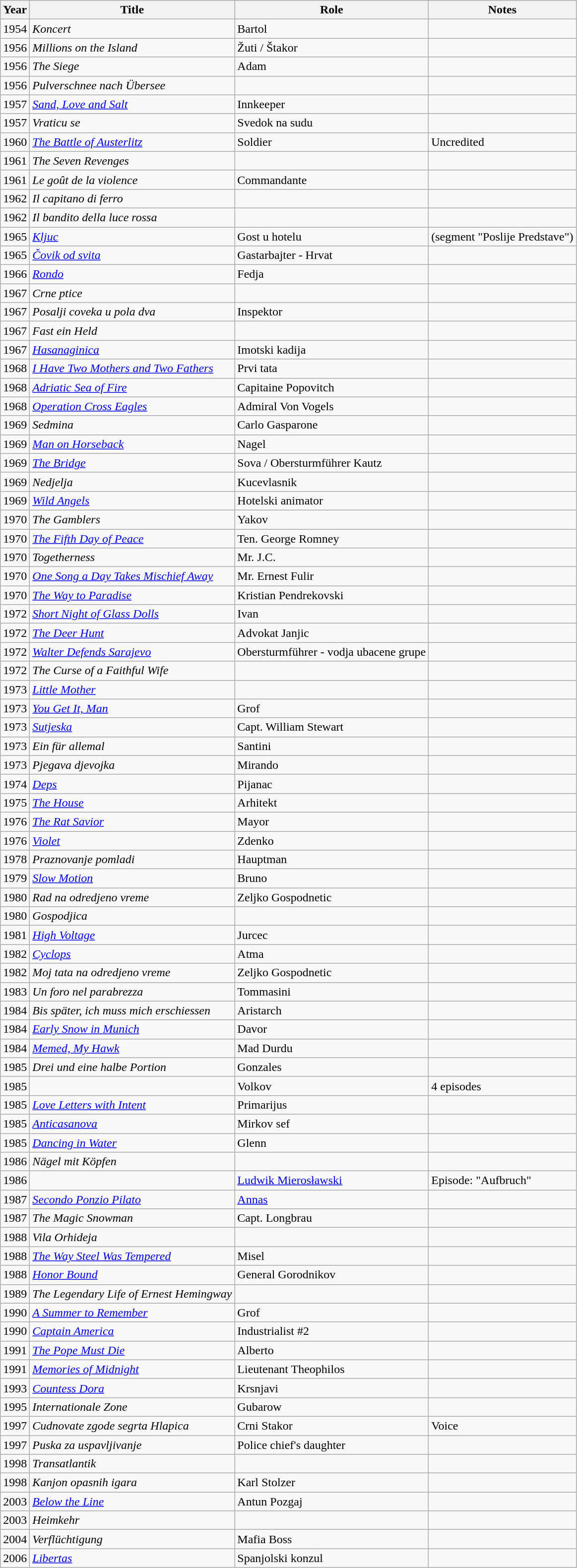<table class="wikitable sortable">
<tr>
<th>Year</th>
<th>Title</th>
<th>Role</th>
<th>Notes</th>
</tr>
<tr>
<td>1954</td>
<td><em>Koncert</em></td>
<td>Bartol</td>
<td></td>
</tr>
<tr>
<td>1956</td>
<td><em>Millions on the Island</em></td>
<td>Žuti / Štakor</td>
<td></td>
</tr>
<tr>
<td>1956</td>
<td><em>The Siege</em></td>
<td>Adam</td>
<td></td>
</tr>
<tr>
<td>1956</td>
<td><em>Pulverschnee nach Übersee</em></td>
<td></td>
<td></td>
</tr>
<tr>
<td>1957</td>
<td><em><a href='#'>Sand, Love and Salt</a></em></td>
<td>Innkeeper</td>
<td></td>
</tr>
<tr>
<td>1957</td>
<td><em>Vraticu se</em></td>
<td>Svedok na sudu</td>
<td></td>
</tr>
<tr>
<td>1960</td>
<td><em><a href='#'>The Battle of Austerlitz</a></em></td>
<td>Soldier</td>
<td>Uncredited</td>
</tr>
<tr>
<td>1961</td>
<td><em>The Seven Revenges</em></td>
<td></td>
<td></td>
</tr>
<tr>
<td>1961</td>
<td><em>Le goût de la violence</em></td>
<td>Commandante</td>
<td></td>
</tr>
<tr>
<td>1962</td>
<td><em>Il capitano di ferro</em></td>
<td></td>
<td></td>
</tr>
<tr>
<td>1962</td>
<td><em>Il bandito della luce rossa</em></td>
<td></td>
<td></td>
</tr>
<tr>
<td>1965</td>
<td><em><a href='#'>Kljuc</a></em></td>
<td>Gost u hotelu</td>
<td>(segment "Poslije Predstave")</td>
</tr>
<tr>
<td>1965</td>
<td><em><a href='#'>Čovik od svita</a></em></td>
<td>Gastarbajter - Hrvat</td>
<td></td>
</tr>
<tr>
<td>1966</td>
<td><em><a href='#'>Rondo</a></em></td>
<td>Fedja</td>
<td></td>
</tr>
<tr>
<td>1967</td>
<td><em>Crne ptice</em></td>
<td></td>
<td></td>
</tr>
<tr>
<td>1967</td>
<td><em>Posalji coveka u pola dva</em></td>
<td>Inspektor</td>
<td></td>
</tr>
<tr>
<td>1967</td>
<td><em>Fast ein Held</em></td>
<td></td>
<td></td>
</tr>
<tr>
<td>1967</td>
<td><em><a href='#'>Hasanaginica</a></em></td>
<td>Imotski kadija</td>
<td></td>
</tr>
<tr>
<td>1968</td>
<td><em><a href='#'>I Have Two Mothers and Two Fathers</a></em></td>
<td>Prvi tata</td>
<td></td>
</tr>
<tr>
<td>1968</td>
<td><em><a href='#'>Adriatic Sea of Fire</a></em></td>
<td>Capitaine Popovitch</td>
<td></td>
</tr>
<tr>
<td>1968</td>
<td><em><a href='#'>Operation Cross Eagles</a></em></td>
<td>Admiral Von Vogels</td>
<td></td>
</tr>
<tr>
<td>1969</td>
<td><em>Sedmina</em></td>
<td>Carlo Gasparone</td>
<td></td>
</tr>
<tr>
<td>1969</td>
<td><em><a href='#'>Man on Horseback</a></em></td>
<td>Nagel</td>
<td></td>
</tr>
<tr>
<td>1969</td>
<td><em><a href='#'>The Bridge</a></em></td>
<td>Sova / Obersturmführer Kautz</td>
<td></td>
</tr>
<tr>
<td>1969</td>
<td><em>Nedjelja</em></td>
<td>Kucevlasnik</td>
<td></td>
</tr>
<tr>
<td>1969</td>
<td><em><a href='#'>Wild Angels</a></em></td>
<td>Hotelski animator</td>
<td></td>
</tr>
<tr>
<td>1970</td>
<td><em>The Gamblers</em></td>
<td>Yakov</td>
<td></td>
</tr>
<tr>
<td>1970</td>
<td><em><a href='#'>The Fifth Day of Peace</a></em></td>
<td>Ten. George Romney</td>
<td></td>
</tr>
<tr>
<td>1970</td>
<td><em>Togetherness</em></td>
<td>Mr. J.C.</td>
<td></td>
</tr>
<tr>
<td>1970</td>
<td><em><a href='#'>One Song a Day Takes Mischief Away</a></em></td>
<td>Mr. Ernest Fulir</td>
<td></td>
</tr>
<tr>
<td>1970</td>
<td><em><a href='#'>The Way to Paradise</a></em></td>
<td>Kristian Pendrekovski</td>
<td></td>
</tr>
<tr>
<td>1972</td>
<td><em><a href='#'>Short Night of Glass Dolls</a></em></td>
<td>Ivan</td>
<td></td>
</tr>
<tr>
<td>1972</td>
<td><em><a href='#'>The Deer Hunt</a></em></td>
<td>Advokat Janjic</td>
<td></td>
</tr>
<tr>
<td>1972</td>
<td><em><a href='#'>Walter Defends Sarajevo</a></em></td>
<td>Obersturmführer - vodja ubacene grupe</td>
<td></td>
</tr>
<tr>
<td>1972</td>
<td><em>The Curse of a Faithful Wife</em></td>
<td></td>
<td></td>
</tr>
<tr>
<td>1973</td>
<td><em><a href='#'>Little Mother</a></em></td>
<td></td>
<td></td>
</tr>
<tr>
<td>1973</td>
<td><em><a href='#'>You Get It, Man</a></em></td>
<td>Grof</td>
<td></td>
</tr>
<tr>
<td>1973</td>
<td><em><a href='#'>Sutjeska</a></em></td>
<td>Capt. William Stewart</td>
<td></td>
</tr>
<tr>
<td>1973</td>
<td><em>Ein für allemal</em></td>
<td>Santini</td>
<td></td>
</tr>
<tr>
<td>1973</td>
<td><em>Pjegava djevojka</em></td>
<td>Mirando</td>
<td></td>
</tr>
<tr>
<td>1974</td>
<td><em><a href='#'>Deps</a></em></td>
<td>Pijanac</td>
<td></td>
</tr>
<tr>
<td>1975</td>
<td><em><a href='#'>The House</a></em></td>
<td>Arhitekt</td>
<td></td>
</tr>
<tr>
<td>1976</td>
<td><em><a href='#'>The Rat Savior</a></em></td>
<td>Mayor</td>
<td></td>
</tr>
<tr>
<td>1976</td>
<td><em><a href='#'>Violet</a></em></td>
<td>Zdenko</td>
<td></td>
</tr>
<tr>
<td>1978</td>
<td><em>Praznovanje pomladi</em></td>
<td>Hauptman</td>
<td></td>
</tr>
<tr>
<td>1979</td>
<td><em><a href='#'>Slow Motion</a></em></td>
<td>Bruno</td>
<td></td>
</tr>
<tr>
<td>1980</td>
<td><em>Rad na odredjeno vreme</em></td>
<td>Zeljko Gospodnetic</td>
<td></td>
</tr>
<tr>
<td>1980</td>
<td><em>Gospodjica</em></td>
<td></td>
<td></td>
</tr>
<tr>
<td>1981</td>
<td><em><a href='#'>High Voltage</a></em></td>
<td>Jurcec</td>
<td></td>
</tr>
<tr>
<td>1982</td>
<td><em><a href='#'>Cyclops</a></em></td>
<td>Atma</td>
<td></td>
</tr>
<tr>
<td>1982</td>
<td><em>Moj tata na odredjeno vreme</em></td>
<td>Zeljko Gospodnetic</td>
<td></td>
</tr>
<tr>
<td>1983</td>
<td><em>Un foro nel parabrezza</em></td>
<td>Tommasini</td>
<td></td>
</tr>
<tr>
<td>1984</td>
<td><em>Bis später, ich muss mich erschiessen</em></td>
<td>Aristarch</td>
<td></td>
</tr>
<tr>
<td>1984</td>
<td><em><a href='#'>Early Snow in Munich</a></em></td>
<td>Davor</td>
<td></td>
</tr>
<tr>
<td>1984</td>
<td><em><a href='#'>Memed, My Hawk</a></em></td>
<td>Mad Durdu</td>
<td></td>
</tr>
<tr>
<td>1985</td>
<td><em>Drei und eine halbe Portion</em></td>
<td>Gonzales</td>
<td></td>
</tr>
<tr>
<td>1985</td>
<td><em></em></td>
<td>Volkov</td>
<td>4 episodes</td>
</tr>
<tr>
<td>1985</td>
<td><em><a href='#'>Love Letters with Intent</a></em></td>
<td>Primarijus</td>
<td></td>
</tr>
<tr>
<td>1985</td>
<td><em><a href='#'>Anticasanova</a></em></td>
<td>Mirkov sef</td>
<td></td>
</tr>
<tr>
<td>1985</td>
<td><em><a href='#'>Dancing in Water</a></em></td>
<td>Glenn</td>
<td></td>
</tr>
<tr>
<td>1986</td>
<td><em>Nägel mit Köpfen</em></td>
<td></td>
<td></td>
</tr>
<tr>
<td>1986</td>
<td><em></em></td>
<td><a href='#'>Ludwik Mierosławski</a></td>
<td>Episode: "Aufbruch"</td>
</tr>
<tr>
<td>1987</td>
<td><em><a href='#'>Secondo Ponzio Pilato</a></em></td>
<td><a href='#'>Annas</a></td>
<td></td>
</tr>
<tr>
<td>1987</td>
<td><em>The Magic Snowman</em></td>
<td>Capt. Longbrau</td>
<td></td>
</tr>
<tr>
<td>1988</td>
<td><em>Vila Orhideja</em></td>
<td></td>
<td></td>
</tr>
<tr>
<td>1988</td>
<td><em><a href='#'>The Way Steel Was Tempered</a></em></td>
<td>Misel</td>
<td></td>
</tr>
<tr>
<td>1988</td>
<td><em><a href='#'>Honor Bound</a></em></td>
<td>General Gorodnikov</td>
<td></td>
</tr>
<tr>
<td>1989</td>
<td><em>The Legendary Life of Ernest Hemingway</em></td>
<td></td>
<td></td>
</tr>
<tr>
<td>1990</td>
<td><em><a href='#'>A Summer to Remember</a></em></td>
<td>Grof</td>
<td></td>
</tr>
<tr>
<td>1990</td>
<td><em><a href='#'>Captain America</a></em></td>
<td>Industrialist #2</td>
<td></td>
</tr>
<tr>
<td>1991</td>
<td><em><a href='#'>The Pope Must Die</a></em></td>
<td>Alberto</td>
<td></td>
</tr>
<tr>
<td>1991</td>
<td><em><a href='#'>Memories of Midnight</a></em></td>
<td>Lieutenant Theophilos</td>
<td></td>
</tr>
<tr>
<td>1993</td>
<td><em><a href='#'>Countess Dora</a></em></td>
<td>Krsnjavi</td>
<td></td>
</tr>
<tr>
<td>1995</td>
<td><em>Internationale Zone</em></td>
<td>Gubarow</td>
<td></td>
</tr>
<tr>
<td>1997</td>
<td><em>Cudnovate zgode segrta Hlapica</em></td>
<td>Crni Stakor</td>
<td>Voice</td>
</tr>
<tr>
<td>1997</td>
<td><em>Puska za uspavljivanje</em></td>
<td>Police chief's daughter</td>
<td></td>
</tr>
<tr>
<td>1998</td>
<td><em>Transatlantik</em></td>
<td></td>
<td></td>
</tr>
<tr>
<td>1998</td>
<td><em>Kanjon opasnih igara</em></td>
<td>Karl Stolzer</td>
<td></td>
</tr>
<tr>
<td>2003</td>
<td><em><a href='#'>Below the Line</a></em></td>
<td>Antun Pozgaj</td>
<td></td>
</tr>
<tr>
<td>2003</td>
<td><em>Heimkehr</em></td>
<td></td>
<td></td>
</tr>
<tr>
<td>2004</td>
<td><em>Verflüchtigung</em></td>
<td>Mafia Boss</td>
<td></td>
</tr>
<tr>
<td>2006</td>
<td><em><a href='#'>Libertas</a></em></td>
<td>Spanjolski konzul</td>
<td></td>
</tr>
</table>
